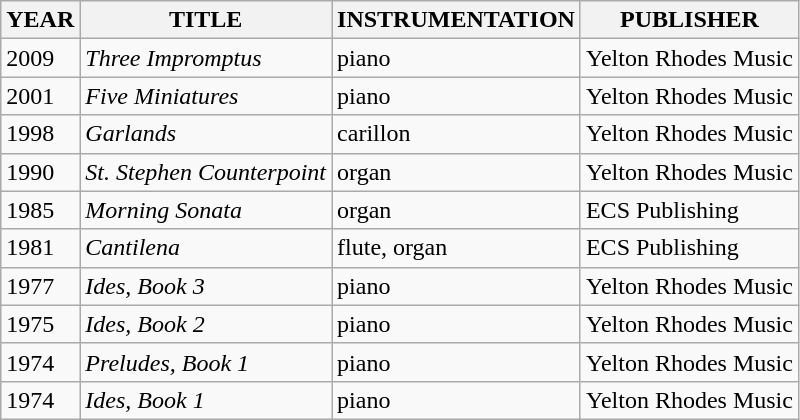<table class="wikitable">
<tr>
<th>YEAR</th>
<th>TITLE</th>
<th>INSTRUMENTATION</th>
<th>PUBLISHER</th>
</tr>
<tr>
<td>2009</td>
<td><em>Three Impromptus</em></td>
<td>piano</td>
<td>Yelton Rhodes Music</td>
</tr>
<tr>
<td>2001</td>
<td><em>Five Miniatures</em></td>
<td>piano</td>
<td>Yelton Rhodes Music</td>
</tr>
<tr>
<td>1998</td>
<td><em>Garlands</em></td>
<td>carillon</td>
<td>Yelton Rhodes Music</td>
</tr>
<tr>
<td>1990</td>
<td><em>St. Stephen Counterpoint</em></td>
<td>organ</td>
<td>Yelton Rhodes Music</td>
</tr>
<tr>
<td>1985</td>
<td><em>Morning Sonata</em></td>
<td>organ</td>
<td>ECS Publishing</td>
</tr>
<tr>
<td>1981</td>
<td><em>Cantilena</em></td>
<td>flute, organ</td>
<td>ECS Publishing</td>
</tr>
<tr>
<td>1977</td>
<td><em>Ides, Book 3</em></td>
<td>piano</td>
<td>Yelton Rhodes Music</td>
</tr>
<tr>
<td>1975</td>
<td><em>Ides, Book 2</em></td>
<td>piano</td>
<td>Yelton Rhodes Music</td>
</tr>
<tr>
<td>1974</td>
<td><em>Preludes, Book 1</em></td>
<td>piano</td>
<td>Yelton Rhodes Music</td>
</tr>
<tr>
<td>1974</td>
<td><em>Ides, Book 1</em></td>
<td>piano</td>
<td>Yelton Rhodes Music</td>
</tr>
</table>
